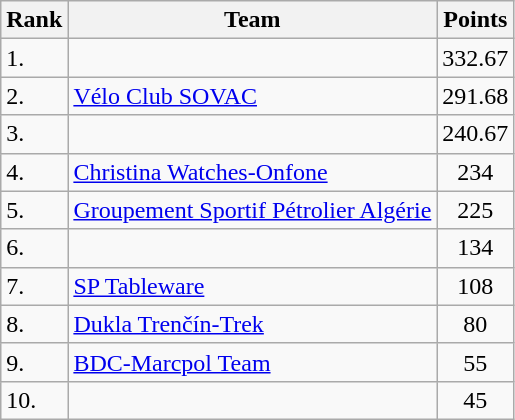<table class="wikitable sortable">
<tr>
<th>Rank</th>
<th>Team</th>
<th>Points</th>
</tr>
<tr>
<td>1.</td>
<td></td>
<td align=center>332.67</td>
</tr>
<tr>
<td>2.</td>
<td><a href='#'>Vélo Club SOVAC</a></td>
<td align=center>291.68</td>
</tr>
<tr>
<td>3.</td>
<td></td>
<td align=center>240.67</td>
</tr>
<tr>
<td>4.</td>
<td><a href='#'>Christina Watches-Onfone</a></td>
<td align=center>234</td>
</tr>
<tr>
<td>5.</td>
<td><a href='#'>Groupement Sportif Pétrolier Algérie</a></td>
<td align=center>225</td>
</tr>
<tr>
<td>6.</td>
<td></td>
<td align=center>134</td>
</tr>
<tr>
<td>7.</td>
<td><a href='#'>SP Tableware</a></td>
<td align=center>108</td>
</tr>
<tr>
<td>8.</td>
<td><a href='#'>Dukla Trenčín-Trek</a></td>
<td align=center>80</td>
</tr>
<tr>
<td>9.</td>
<td><a href='#'>BDC-Marcpol Team</a></td>
<td align=center>55</td>
</tr>
<tr>
<td>10.</td>
<td></td>
<td align=center>45</td>
</tr>
</table>
